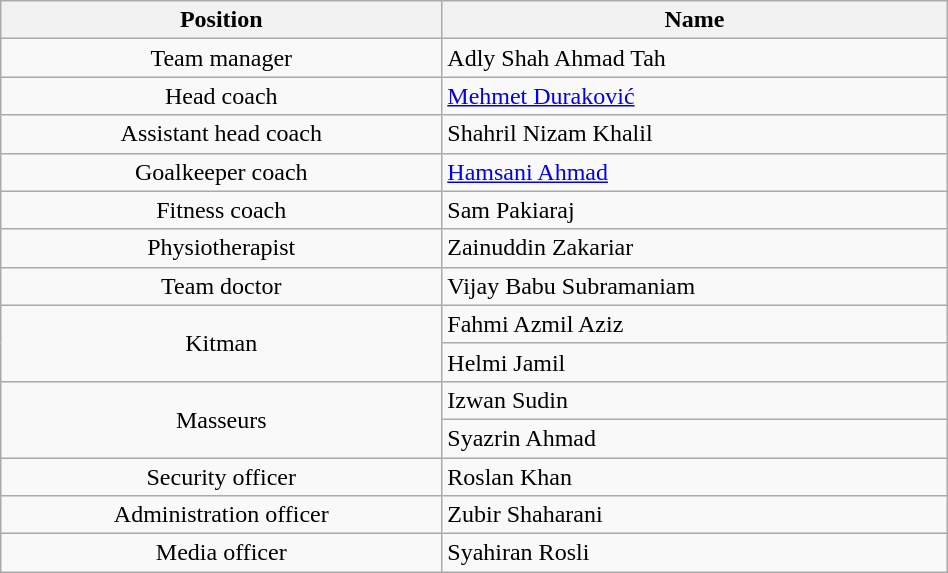<table class="wikitable" style="text-align:center;width:50%;">
<tr>
<th>Position</th>
<th>Name</th>
</tr>
<tr>
<td>Team manager</td>
<td align=left> Adly Shah Ahmad Tah</td>
</tr>
<tr>
<td>Head coach</td>
<td align=left> <a href='#'>Mehmet Duraković</a></td>
</tr>
<tr>
<td>Assistant head coach</td>
<td align=left> Shahril Nizam Khalil</td>
</tr>
<tr>
<td>Goalkeeper coach</td>
<td align=left> <a href='#'>Hamsani Ahmad</a></td>
</tr>
<tr>
<td>Fitness coach</td>
<td align=left> Sam Pakiaraj</td>
</tr>
<tr>
<td>Physiotherapist</td>
<td align=left> Zainuddin Zakariar</td>
</tr>
<tr>
<td>Team doctor</td>
<td align=left> Vijay Babu Subramaniam</td>
</tr>
<tr>
<td rowspan=2>Kitman</td>
<td align=left> Fahmi Azmil Aziz</td>
</tr>
<tr>
<td align=left> Helmi Jamil</td>
</tr>
<tr>
<td rowspan=2>Masseurs</td>
<td align=left> Izwan Sudin</td>
</tr>
<tr>
<td align=left> Syazrin Ahmad</td>
</tr>
<tr>
<td>Security officer</td>
<td align=left> Roslan Khan</td>
</tr>
<tr>
<td>Administration officer</td>
<td align=left> Zubir Shaharani</td>
</tr>
<tr>
<td>Media officer</td>
<td align=left> Syahiran Rosli</td>
</tr>
</table>
